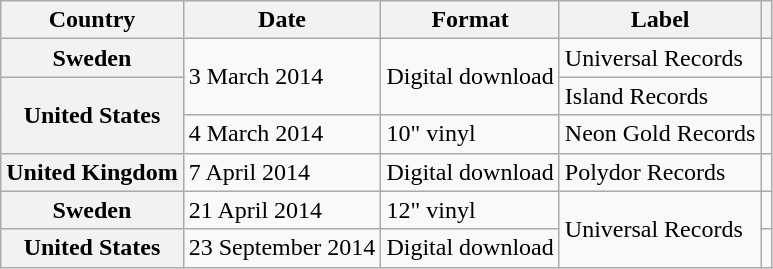<table class="wikitable plainrowheaders">
<tr>
<th scope="col">Country</th>
<th scope="col">Date</th>
<th scope="col">Format</th>
<th scope="col">Label</th>
<th scope="col" class="unsortable"></th>
</tr>
<tr>
<th scope="row">Sweden</th>
<td rowspan="2">3 March 2014</td>
<td rowspan="2">Digital download</td>
<td>Universal Records</td>
<td align="center"></td>
</tr>
<tr>
<th scope="row" rowspan="2">United States</th>
<td>Island Records</td>
<td align="center"></td>
</tr>
<tr>
<td>4 March 2014</td>
<td>10" vinyl</td>
<td>Neon Gold Records</td>
<td align="center"></td>
</tr>
<tr>
<th scope="row">United Kingdom</th>
<td>7 April 2014</td>
<td>Digital download</td>
<td>Polydor Records</td>
<td align="center"></td>
</tr>
<tr>
<th scope="row">Sweden</th>
<td>21 April 2014</td>
<td>12" vinyl</td>
<td rowspan="2">Universal Records</td>
<td align="center"></td>
</tr>
<tr>
<th scope="row">United States</th>
<td>23 September 2014</td>
<td>Digital download</td>
<td align="center"></td>
</tr>
</table>
